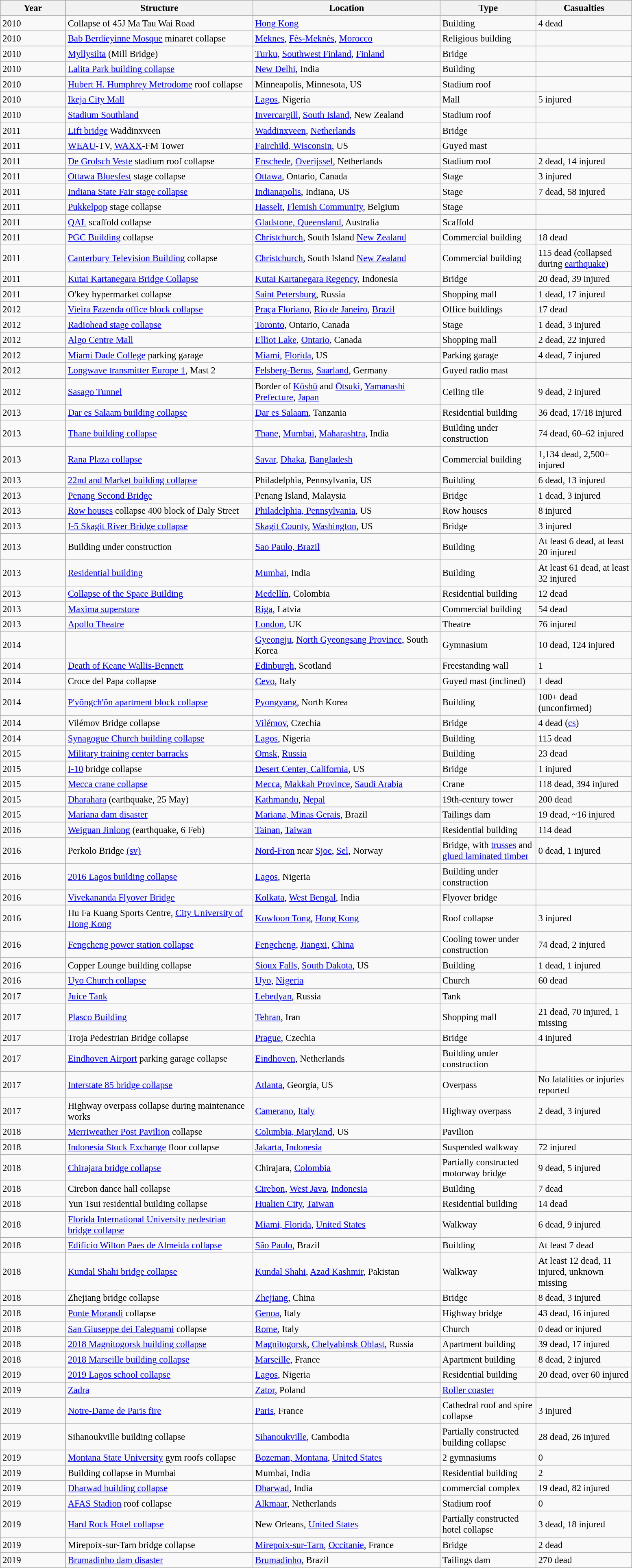<table class="wikitable sortable" style="font-size:95%;">
<tr>
<th width=100>Year</th>
<th width=300>Structure</th>
<th width=300>Location</th>
<th width=150>Type</th>
<th width=150 data-sort-type="number">Casualties</th>
</tr>
<tr>
<td>2010</td>
<td>Collapse of 45J Ma Tau Wai Road</td>
<td><a href='#'>Hong Kong</a></td>
<td>Building</td>
<td>4 dead</td>
</tr>
<tr>
<td>2010</td>
<td><a href='#'>Bab Berdieyinne Mosque</a> minaret collapse</td>
<td><a href='#'>Meknes</a>, <a href='#'>Fès-Meknès</a>, <a href='#'>Morocco</a></td>
<td>Religious building</td>
<td></td>
</tr>
<tr>
<td>2010</td>
<td><a href='#'>Myllysilta</a> (Mill Bridge)</td>
<td><a href='#'>Turku</a>, <a href='#'>Southwest Finland</a>, <a href='#'>Finland</a></td>
<td>Bridge</td>
<td></td>
</tr>
<tr>
<td>2010</td>
<td><a href='#'>Lalita Park building collapse</a></td>
<td><a href='#'>New Delhi</a>, India</td>
<td>Building</td>
<td></td>
</tr>
<tr>
<td>2010</td>
<td><a href='#'>Hubert H. Humphrey Metrodome</a> roof collapse</td>
<td>Minneapolis, Minnesota, US</td>
<td>Stadium roof</td>
<td></td>
</tr>
<tr>
<td>2010</td>
<td><a href='#'>Ikeja City Mall</a></td>
<td><a href='#'>Lagos</a>, Nigeria</td>
<td>Mall</td>
<td>5 injured</td>
</tr>
<tr>
<td>2010</td>
<td><a href='#'>Stadium Southland</a></td>
<td><a href='#'>Invercargill</a>, <a href='#'>South Island</a>, New Zealand</td>
<td>Stadium roof</td>
<td></td>
</tr>
<tr>
<td>2011</td>
<td><a href='#'>Lift bridge</a> Waddinxveen</td>
<td><a href='#'>Waddinxveen</a>, <a href='#'>Netherlands</a></td>
<td>Bridge</td>
<td></td>
</tr>
<tr>
<td>2011</td>
<td><a href='#'>WEAU</a>-TV, <a href='#'>WAXX</a>-FM Tower</td>
<td><a href='#'>Fairchild, Wisconsin</a>, US</td>
<td>Guyed mast</td>
<td></td>
</tr>
<tr>
<td>2011</td>
<td><a href='#'>De Grolsch Veste</a> stadium roof collapse</td>
<td><a href='#'>Enschede</a>, <a href='#'>Overijssel</a>, Netherlands</td>
<td>Stadium roof</td>
<td>2 dead, 14 injured</td>
</tr>
<tr>
<td>2011</td>
<td><a href='#'>Ottawa Bluesfest</a> stage collapse</td>
<td><a href='#'>Ottawa</a>, Ontario, Canada</td>
<td>Stage</td>
<td>3 injured</td>
</tr>
<tr>
<td>2011</td>
<td><a href='#'>Indiana State Fair stage collapse</a></td>
<td><a href='#'>Indianapolis</a>, Indiana, US</td>
<td>Stage</td>
<td>7 dead, 58 injured</td>
</tr>
<tr>
<td>2011</td>
<td><a href='#'>Pukkelpop</a> stage collapse</td>
<td><a href='#'>Hasselt</a>, <a href='#'>Flemish Community</a>, Belgium</td>
<td>Stage</td>
<td></td>
</tr>
<tr>
<td>2011</td>
<td><a href='#'>QAL</a> scaffold collapse</td>
<td><a href='#'>Gladstone, Queensland</a>, Australia</td>
<td>Scaffold</td>
<td></td>
</tr>
<tr>
<td>2011</td>
<td><a href='#'>PGC Building</a> collapse</td>
<td><a href='#'>Christchurch</a>, South Island <a href='#'>New Zealand</a></td>
<td>Commercial building</td>
<td>18 dead</td>
</tr>
<tr>
<td>2011</td>
<td><a href='#'>Canterbury Television Building</a> collapse</td>
<td><a href='#'>Christchurch</a>, South Island <a href='#'>New Zealand</a></td>
<td>Commercial building</td>
<td>115 dead (collapsed during <a href='#'>earthquake</a>)</td>
</tr>
<tr>
<td>2011</td>
<td><a href='#'>Kutai Kartanegara Bridge Collapse</a></td>
<td><a href='#'>Kutai Kartanegara Regency</a>, Indonesia</td>
<td>Bridge</td>
<td>20 dead, 39 injured</td>
</tr>
<tr>
<td>2011</td>
<td>O'key hypermarket collapse</td>
<td><a href='#'>Saint Petersburg</a>, Russia</td>
<td>Shopping mall</td>
<td>1 dead, 17 injured</td>
</tr>
<tr>
<td>2012</td>
<td><a href='#'>Vieira Fazenda office block collapse</a></td>
<td><a href='#'>Praça Floriano</a>, <a href='#'>Rio de Janeiro</a>, <a href='#'>Brazil</a></td>
<td>Office buildings</td>
<td>17 dead</td>
</tr>
<tr>
<td>2012</td>
<td><a href='#'>Radiohead stage collapse</a></td>
<td><a href='#'>Toronto</a>, Ontario, Canada</td>
<td>Stage</td>
<td>1 dead, 3 injured</td>
</tr>
<tr>
<td>2012</td>
<td><a href='#'>Algo Centre Mall</a></td>
<td><a href='#'>Elliot Lake</a>, <a href='#'>Ontario</a>, Canada</td>
<td>Shopping mall</td>
<td>2 dead, 22 injured</td>
</tr>
<tr>
<td>2012</td>
<td><a href='#'>Miami Dade College</a> parking garage</td>
<td><a href='#'>Miami</a>, <a href='#'>Florida</a>, US</td>
<td>Parking garage</td>
<td>4 dead, 7 injured</td>
</tr>
<tr>
<td>2012</td>
<td><a href='#'>Longwave transmitter Europe 1</a>, Mast 2</td>
<td><a href='#'>Felsberg-Berus</a>, <a href='#'>Saarland</a>, Germany</td>
<td>Guyed radio mast</td>
<td></td>
</tr>
<tr>
<td>2012</td>
<td><a href='#'>Sasago Tunnel</a></td>
<td>Border of <a href='#'>Kōshū</a> and <a href='#'>Ōtsuki</a>, <a href='#'>Yamanashi Prefecture</a>, <a href='#'>Japan</a></td>
<td>Ceiling tile</td>
<td>9 dead, 2 injured</td>
</tr>
<tr>
<td>2013</td>
<td><a href='#'>Dar es Salaam building collapse</a></td>
<td><a href='#'>Dar es Salaam</a>, Tanzania</td>
<td>Residential building</td>
<td>36 dead, 17/18 injured</td>
</tr>
<tr>
<td>2013</td>
<td><a href='#'>Thane building collapse</a></td>
<td><a href='#'>Thane</a>, <a href='#'>Mumbai</a>, <a href='#'>Maharashtra</a>, India</td>
<td>Building under construction</td>
<td>74 dead, 60–62 injured</td>
</tr>
<tr>
<td>2013</td>
<td><a href='#'>Rana Plaza collapse</a></td>
<td><a href='#'>Savar</a>, <a href='#'>Dhaka</a>, <a href='#'>Bangladesh</a></td>
<td>Commercial building</td>
<td>1,134 dead, 2,500+ injured</td>
</tr>
<tr>
<td>2013</td>
<td><a href='#'>22nd and Market building collapse</a></td>
<td>Philadelphia, Pennsylvania, US</td>
<td>Building</td>
<td>6 dead, 13 injured</td>
</tr>
<tr>
<td>2013</td>
<td><a href='#'>Penang Second Bridge</a></td>
<td>Penang Island, Malaysia</td>
<td>Bridge</td>
<td>1 dead, 3 injured</td>
</tr>
<tr>
<td>2013</td>
<td><a href='#'>Row houses</a> collapse 400 block of Daly Street</td>
<td><a href='#'>Philadelphia, Pennsylvania</a>, US</td>
<td>Row houses</td>
<td>8 injured</td>
</tr>
<tr>
<td>2013</td>
<td><a href='#'>I-5 Skagit River Bridge collapse</a></td>
<td><a href='#'>Skagit County</a>, <a href='#'>Washington</a>, US</td>
<td>Bridge</td>
<td>3 injured</td>
</tr>
<tr>
<td>2013</td>
<td>Building under construction</td>
<td><a href='#'>Sao Paulo, Brazil</a></td>
<td>Building</td>
<td data-sort-value="6">At least 6 dead, at least 20 injured</td>
</tr>
<tr>
<td>2013</td>
<td><a href='#'>Residential building</a></td>
<td><a href='#'>Mumbai</a>, India</td>
<td>Building</td>
<td data-sort-value="61">At least 61 dead, at least 32 injured</td>
</tr>
<tr>
<td>2013</td>
<td><a href='#'>Collapse of the Space Building</a></td>
<td><a href='#'>Medellín</a>, Colombia</td>
<td>Residential building</td>
<td>12 dead</td>
</tr>
<tr>
<td>2013</td>
<td><a href='#'>Maxima superstore</a></td>
<td><a href='#'>Riga</a>, Latvia</td>
<td>Commercial building</td>
<td>54 dead</td>
</tr>
<tr>
<td>2013</td>
<td><a href='#'>Apollo Theatre</a></td>
<td><a href='#'>London</a>, UK</td>
<td>Theatre</td>
<td>76 injured</td>
</tr>
<tr>
<td>2014</td>
<td></td>
<td><a href='#'>Gyeongju</a>, <a href='#'>North Gyeongsang Province</a>, South Korea</td>
<td>Gymnasium</td>
<td>10 dead, 124 injured</td>
</tr>
<tr>
<td>2014</td>
<td><a href='#'>Death of Keane Wallis-Bennett</a></td>
<td><a href='#'>Edinburgh</a>, Scotland</td>
<td>Freestanding wall</td>
<td>1</td>
</tr>
<tr>
<td>2014</td>
<td>Croce del Papa collapse</td>
<td><a href='#'>Cevo</a>, Italy</td>
<td>Guyed mast (inclined)</td>
<td>1 dead</td>
</tr>
<tr>
<td>2014</td>
<td><a href='#'>P'yŏngch'ŏn apartment block collapse</a></td>
<td><a href='#'>Pyongyang</a>, North Korea</td>
<td>Building</td>
<td>100+ dead (unconfirmed)</td>
</tr>
<tr>
<td>2014</td>
<td>Vilémov Bridge collapse</td>
<td><a href='#'>Vilémov</a>, Czechia</td>
<td>Bridge</td>
<td>4 dead (<a href='#'>cs</a>)</td>
</tr>
<tr>
<td>2014</td>
<td><a href='#'>Synagogue Church building collapse</a></td>
<td><a href='#'>Lagos</a>, Nigeria</td>
<td>Building</td>
<td data-sort-value="44">115 dead</td>
</tr>
<tr>
<td>2015</td>
<td><a href='#'>Military training center barracks</a></td>
<td><a href='#'>Omsk</a>, <a href='#'>Russia</a></td>
<td>Building</td>
<td>23 dead</td>
</tr>
<tr>
<td>2015</td>
<td><a href='#'>I-10</a> bridge collapse</td>
<td><a href='#'>Desert Center, California</a>, US</td>
<td>Bridge</td>
<td>1 injured</td>
</tr>
<tr>
<td>2015</td>
<td><a href='#'>Mecca crane collapse</a></td>
<td><a href='#'>Mecca</a>, <a href='#'>Makkah Province</a>, <a href='#'>Saudi Arabia</a></td>
<td>Crane</td>
<td>118 dead, 394 injured</td>
</tr>
<tr>
<td>2015</td>
<td><a href='#'>Dharahara</a> (earthquake, 25 May)</td>
<td><a href='#'>Kathmandu</a>, <a href='#'>Nepal</a></td>
<td>19th-century tower</td>
<td>200 dead</td>
</tr>
<tr>
<td>2015</td>
<td><a href='#'>Mariana dam disaster</a></td>
<td><a href='#'>Mariana, Minas Gerais</a>, Brazil</td>
<td>Tailings dam</td>
<td>19 dead, ~16 injured</td>
</tr>
<tr>
<td>2016</td>
<td><a href='#'>Weiguan Jinlong</a> (earthquake, 6 Feb)</td>
<td><a href='#'>Tainan</a>, <a href='#'>Taiwan</a></td>
<td>Residential building</td>
<td>114 dead</td>
</tr>
<tr>
<td>2016</td>
<td>Perkolo Bridge <a href='#'>(sv)</a></td>
<td><a href='#'>Nord-Fron</a> near <a href='#'>Sjoe</a>, <a href='#'>Sel</a>, Norway</td>
<td>Bridge, with <a href='#'>trusses</a> and <a href='#'>glued laminated timber</a></td>
<td>0 dead, 1 injured</td>
</tr>
<tr>
<td>2016</td>
<td><a href='#'>2016 Lagos building collapse</a></td>
<td><a href='#'>Lagos</a>, Nigeria</td>
<td>Building under construction</td>
<td></td>
</tr>
<tr>
<td>2016</td>
<td><a href='#'>Vivekananda Flyover Bridge</a></td>
<td><a href='#'>Kolkata</a>, <a href='#'>West Bengal</a>, India</td>
<td>Flyover bridge</td>
<td></td>
</tr>
<tr>
<td>2016</td>
<td>Hu Fa Kuang Sports Centre, <a href='#'>City University of Hong Kong</a></td>
<td><a href='#'>Kowloon Tong</a>, <a href='#'>Hong Kong</a></td>
<td>Roof collapse</td>
<td>3 injured</td>
</tr>
<tr>
<td>2016</td>
<td><a href='#'>Fengcheng power station collapse</a></td>
<td><a href='#'>Fengcheng</a>, <a href='#'>Jiangxi</a>, <a href='#'>China</a></td>
<td>Cooling tower under construction</td>
<td>74 dead, 2 injured</td>
</tr>
<tr>
<td>2016</td>
<td>Copper Lounge building collapse</td>
<td><a href='#'>Sioux Falls</a>, <a href='#'>South Dakota</a>, US</td>
<td>Building</td>
<td>1 dead, 1 injured</td>
</tr>
<tr>
<td>2016</td>
<td><a href='#'>Uyo Church collapse</a></td>
<td><a href='#'>Uyo</a>, <a href='#'>Nigeria</a></td>
<td>Church</td>
<td>60 dead</td>
</tr>
<tr>
<td>2017</td>
<td><a href='#'>Juice Tank</a></td>
<td><a href='#'>Lebedyan</a>, Russia</td>
<td>Tank</td>
</tr>
<tr>
<td>2017</td>
<td><a href='#'>Plasco Building</a></td>
<td><a href='#'>Tehran</a>, Iran</td>
<td>Shopping mall</td>
<td>21 dead, 70 injured, 1 missing</td>
</tr>
<tr>
<td>2017</td>
<td>Troja Pedestrian Bridge collapse</td>
<td><a href='#'>Prague</a>, Czechia</td>
<td>Bridge</td>
<td>4 injured</td>
</tr>
<tr>
<td>2017</td>
<td><a href='#'>Eindhoven Airport</a> parking garage collapse</td>
<td><a href='#'>Eindhoven</a>, Netherlands</td>
<td>Building under construction</td>
<td></td>
</tr>
<tr>
<td>2017</td>
<td><a href='#'>Interstate 85 bridge collapse</a></td>
<td><a href='#'>Atlanta</a>, Georgia, US</td>
<td>Overpass</td>
<td>No fatalities or injuries reported</td>
</tr>
<tr>
<td>2017</td>
<td>Highway overpass collapse during maintenance works</td>
<td><a href='#'>Camerano</a>, <a href='#'>Italy</a></td>
<td>Highway overpass</td>
<td>2 dead, 3 injured</td>
</tr>
<tr>
<td>2018</td>
<td><a href='#'>Merriweather Post Pavilion</a> collapse</td>
<td><a href='#'>Columbia, Maryland</a>, US</td>
<td>Pavilion</td>
<td></td>
</tr>
<tr>
<td>2018</td>
<td><a href='#'>Indonesia Stock Exchange</a> floor collapse</td>
<td><a href='#'>Jakarta, Indonesia</a></td>
<td>Suspended walkway</td>
<td>72 injured</td>
</tr>
<tr>
<td>2018</td>
<td><a href='#'>Chirajara bridge collapse</a></td>
<td>Chirajara, <a href='#'>Colombia</a></td>
<td>Partially constructed motorway bridge</td>
<td data-sort-value="9">9 dead, 5 injured</td>
</tr>
<tr>
<td>2018</td>
<td>Cirebon dance hall collapse</td>
<td><a href='#'>Cirebon</a>, <a href='#'>West Java</a>, <a href='#'>Indonesia</a></td>
<td>Building</td>
<td>7 dead</td>
</tr>
<tr>
<td>2018</td>
<td>Yun Tsui residential building collapse</td>
<td><a href='#'>Hualien City</a>, <a href='#'>Taiwan</a></td>
<td>Residential building</td>
<td>14 dead</td>
</tr>
<tr>
<td>2018</td>
<td><a href='#'>Florida International University pedestrian bridge collapse</a></td>
<td><a href='#'>Miami, Florida</a>, <a href='#'>United States</a></td>
<td>Walkway</td>
<td data-sort-value="6">6 dead, 9 injured</td>
</tr>
<tr>
<td>2018</td>
<td><a href='#'>Edifício Wilton Paes de Almeida collapse</a></td>
<td><a href='#'>São Paulo</a>, Brazil</td>
<td>Building</td>
<td data-sort-value="7">At least 7 dead</td>
</tr>
<tr>
<td>2018</td>
<td><a href='#'>Kundal Shahi bridge collapse</a></td>
<td><a href='#'>Kundal Shahi</a>, <a href='#'>Azad Kashmir</a>, Pakistan</td>
<td>Walkway</td>
<td data-sort-value="12">At least 12 dead, 11 injured, unknown missing</td>
</tr>
<tr>
<td>2018</td>
<td>Zhejiang bridge collapse</td>
<td><a href='#'>Zhejiang</a>, China</td>
<td>Bridge</td>
<td>8 dead, 3 injured</td>
</tr>
<tr>
<td>2018</td>
<td><a href='#'>Ponte Morandi</a> collapse</td>
<td><a href='#'>Genoa</a>, Italy</td>
<td>Highway bridge</td>
<td>43 dead, 16 injured</td>
</tr>
<tr>
<td>2018</td>
<td><a href='#'>San Giuseppe dei Falegnami</a> collapse</td>
<td><a href='#'>Rome</a>, Italy</td>
<td>Church</td>
<td>0 dead or injured</td>
</tr>
<tr>
<td>2018</td>
<td><a href='#'>2018 Magnitogorsk building collapse</a></td>
<td><a href='#'>Magnitogorsk</a>, <a href='#'>Chelyabinsk Oblast</a>, Russia</td>
<td>Apartment building</td>
<td>39 dead, 17 injured</td>
</tr>
<tr>
<td>2018</td>
<td><a href='#'>2018 Marseille building collapse</a></td>
<td><a href='#'>Marseille</a>, France</td>
<td>Apartment building</td>
<td>8 dead, 2 injured</td>
</tr>
<tr>
<td>2019</td>
<td><a href='#'>2019 Lagos school collapse</a></td>
<td><a href='#'>Lagos</a>, Nigeria</td>
<td>Residential building</td>
<td>20 dead, over 60 injured</td>
</tr>
<tr>
<td>2019</td>
<td><a href='#'>Zadra</a></td>
<td><a href='#'>Zator</a>, Poland</td>
<td><a href='#'>Roller coaster</a></td>
<td></td>
</tr>
<tr>
<td>2019</td>
<td><a href='#'>Notre-Dame de Paris fire</a></td>
<td><a href='#'>Paris</a>, France</td>
<td>Cathedral roof and spire collapse</td>
<td>3 injured</td>
</tr>
<tr>
<td>2019</td>
<td>Sihanoukville building collapse</td>
<td><a href='#'>Sihanoukville</a>, Cambodia</td>
<td>Partially constructed building collapse</td>
<td>28 dead, 26 injured</td>
</tr>
<tr>
<td>2019</td>
<td><a href='#'>Montana State University</a> gym roofs collapse</td>
<td><a href='#'>Bozeman, Montana</a>, <a href='#'>United States</a></td>
<td>2 gymnasiums</td>
<td>0</td>
</tr>
<tr>
<td>2019</td>
<td>Building collapse in Mumbai</td>
<td>Mumbai, India</td>
<td>Residential building</td>
<td>2</td>
</tr>
<tr>
<td>2019</td>
<td><a href='#'>Dharwad building collapse</a></td>
<td><a href='#'>Dharwad</a>, India</td>
<td>commercial complex</td>
<td>19 dead, 82 injured</td>
</tr>
<tr>
<td>2019</td>
<td><a href='#'>AFAS Stadion</a> roof collapse</td>
<td><a href='#'>Alkmaar</a>, Netherlands</td>
<td>Stadium roof</td>
<td>0</td>
</tr>
<tr>
<td>2019</td>
<td><a href='#'>Hard Rock Hotel collapse</a></td>
<td>New Orleans, <a href='#'>United States</a></td>
<td>Partially constructed hotel collapse</td>
<td>3 dead, 18 injured</td>
</tr>
<tr>
<td>2019</td>
<td>Mirepoix-sur-Tarn bridge collapse</td>
<td><a href='#'>Mirepoix-sur-Tarn</a>, <a href='#'>Occitanie</a>, France</td>
<td>Bridge</td>
<td>2 dead</td>
</tr>
<tr>
<td>2019</td>
<td><a href='#'>Brumadinho dam disaster</a></td>
<td><a href='#'>Brumadinho</a>, Brazil</td>
<td>Tailings dam</td>
<td>270 dead</td>
</tr>
</table>
